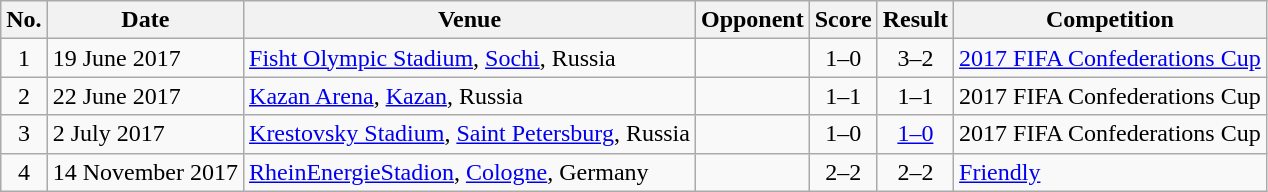<table class="wikitable sortable">
<tr>
<th scope="col">No.</th>
<th scope="col">Date</th>
<th scope="col">Venue</th>
<th scope="col">Opponent</th>
<th scope="col">Score</th>
<th scope="col">Result</th>
<th scope="col">Competition</th>
</tr>
<tr>
<td style="text-align:center">1</td>
<td>19 June 2017</td>
<td><a href='#'>Fisht Olympic Stadium</a>, <a href='#'>Sochi</a>, Russia</td>
<td></td>
<td style="text-align:center">1–0</td>
<td style="text-align:center">3–2</td>
<td><a href='#'>2017 FIFA Confederations Cup</a></td>
</tr>
<tr>
<td style="text-align:center">2</td>
<td>22 June 2017</td>
<td><a href='#'>Kazan Arena</a>, <a href='#'>Kazan</a>, Russia</td>
<td></td>
<td style="text-align:center">1–1</td>
<td style="text-align:center">1–1</td>
<td>2017 FIFA Confederations Cup</td>
</tr>
<tr>
<td style="text-align:center">3</td>
<td>2 July 2017</td>
<td><a href='#'>Krestovsky Stadium</a>, <a href='#'>Saint Petersburg</a>, Russia</td>
<td></td>
<td style="text-align:center">1–0</td>
<td style="text-align:center"><a href='#'>1–0</a></td>
<td>2017 FIFA Confederations Cup</td>
</tr>
<tr>
<td style="text-align:center">4</td>
<td>14 November 2017</td>
<td><a href='#'>RheinEnergieStadion</a>, <a href='#'>Cologne</a>, Germany</td>
<td></td>
<td style="text-align:center">2–2</td>
<td style="text-align:center">2–2</td>
<td><a href='#'>Friendly</a></td>
</tr>
</table>
